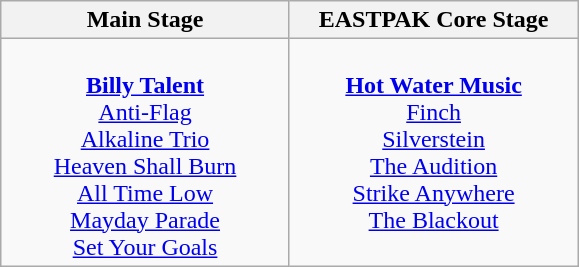<table class="wikitable">
<tr>
<th>Main Stage</th>
<th>EASTPAK Core Stage</th>
</tr>
<tr>
<td style="text-align:center; vertical-align:top; width:185px;"><br><strong><a href='#'>Billy Talent</a></strong>
<br><a href='#'>Anti-Flag</a>
<br><a href='#'>Alkaline Trio</a>
<br><a href='#'>Heaven Shall Burn</a>
<br><a href='#'>All Time Low</a>
<br><a href='#'>Mayday Parade</a>
<br><a href='#'>Set Your Goals</a></td>
<td style="text-align:center; vertical-align:top; width:185px;"><br><strong><a href='#'>Hot Water Music</a></strong>
<br><a href='#'>Finch</a>
<br><a href='#'>Silverstein</a>
<br><a href='#'>The Audition</a>
<br><a href='#'>Strike Anywhere</a>
<br><a href='#'>The Blackout</a></td>
</tr>
</table>
